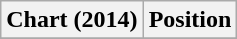<table class="wikitable plainrowheaders" style="text-align:center">
<tr>
<th scope="col">Chart (2014)</th>
<th scope="col">Position</th>
</tr>
<tr>
</tr>
</table>
